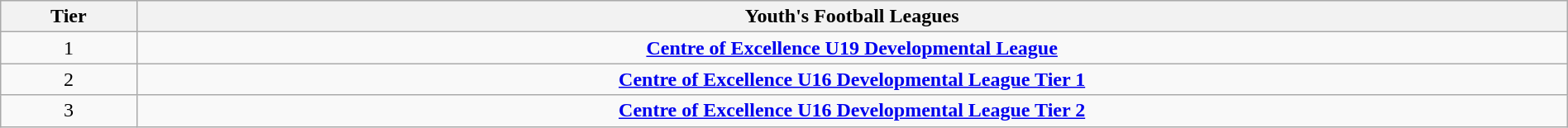<table class="wikitable" width="100%" style="text-align: center;">
<tr style="background:#efefef;">
<th>Tier</th>
<th colspan=2>Youth's Football Leagues</th>
</tr>
<tr>
<td>1</td>
<td colspan=2><strong><a href='#'>Centre of Excellence U19 Developmental League</a></strong></td>
</tr>
<tr>
<td>2</td>
<td colspan=2><strong><a href='#'>Centre of Excellence U16 Developmental League Tier 1</a></strong></td>
</tr>
<tr>
<td>3</td>
<td colspan=2><strong><a href='#'>Centre of Excellence U16 Developmental League Tier 2</a></strong></td>
</tr>
</table>
